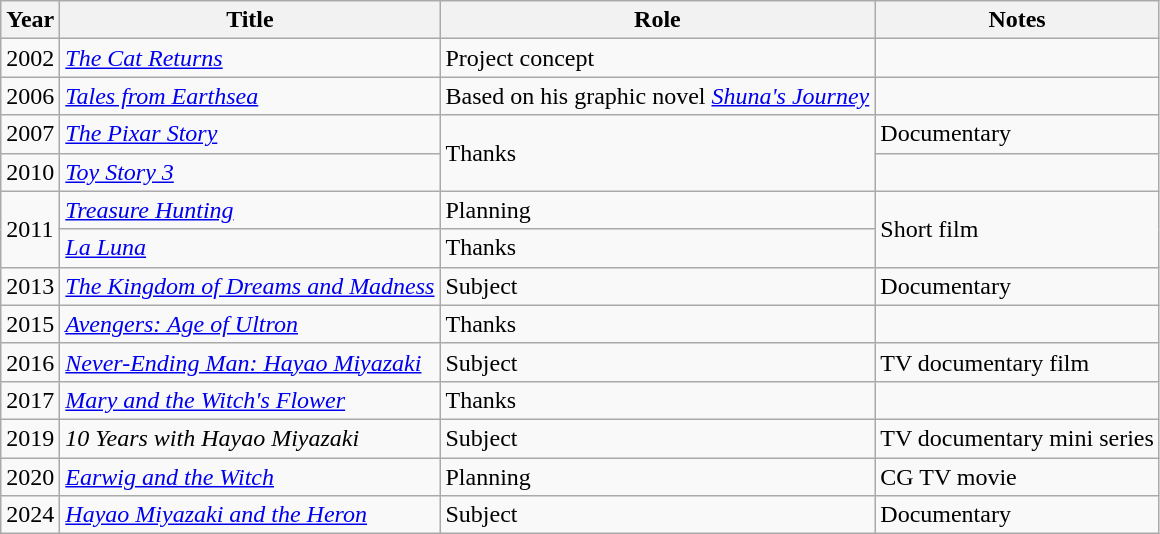<table class="wikitable sortable">
<tr>
<th>Year</th>
<th>Title</th>
<th>Role</th>
<th class=unsortable>Notes</th>
</tr>
<tr>
<td>2002</td>
<td><em><a href='#'>The Cat Returns</a></em></td>
<td>Project concept</td>
<td></td>
</tr>
<tr>
<td>2006</td>
<td><em><a href='#'>Tales from Earthsea</a></em></td>
<td>Based on his graphic novel <em><a href='#'>Shuna's Journey</a></em></td>
<td></td>
</tr>
<tr>
<td>2007</td>
<td><em><a href='#'>The Pixar Story</a></em></td>
<td rowspan="2">Thanks</td>
<td>Documentary</td>
</tr>
<tr>
<td>2010</td>
<td><em><a href='#'>Toy Story 3</a></em></td>
<td></td>
</tr>
<tr>
<td rowspan=2>2011</td>
<td><em><a href='#'>Treasure Hunting</a></em></td>
<td>Planning</td>
<td rowspan="2">Short film</td>
</tr>
<tr>
<td><em><a href='#'>La Luna</a></em></td>
<td>Thanks</td>
</tr>
<tr>
<td>2013</td>
<td><em><a href='#'>The Kingdom of Dreams and Madness</a></em></td>
<td>Subject</td>
<td>Documentary</td>
</tr>
<tr>
<td>2015</td>
<td><em><a href='#'>Avengers: Age of Ultron</a></em></td>
<td>Thanks</td>
<td></td>
</tr>
<tr>
<td>2016</td>
<td><em><a href='#'>Never-Ending Man: Hayao Miyazaki</a></em></td>
<td>Subject</td>
<td>TV documentary film</td>
</tr>
<tr>
<td>2017</td>
<td><em><a href='#'>Mary and the Witch's Flower</a></em></td>
<td>Thanks</td>
<td></td>
</tr>
<tr>
<td>2019</td>
<td><em>10 Years with Hayao Miyazaki</em></td>
<td>Subject</td>
<td>TV documentary mini series</td>
</tr>
<tr>
<td>2020</td>
<td><em><a href='#'>Earwig and the Witch</a></em></td>
<td>Planning</td>
<td>CG TV movie</td>
</tr>
<tr>
<td>2024</td>
<td><em><a href='#'>Hayao Miyazaki and the Heron</a></em></td>
<td>Subject</td>
<td>Documentary</td>
</tr>
</table>
